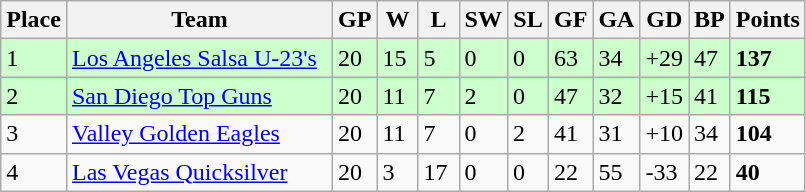<table class="wikitable">
<tr>
<th>Place</th>
<th style="width:170px;">Team</th>
<th width="20">GP</th>
<th width="20">W</th>
<th width="20">L</th>
<th width="20">SW</th>
<th width="20">SL</th>
<th width="20">GF</th>
<th width="20">GA</th>
<th width="25">GD</th>
<th width="20">BP</th>
<th>Points</th>
</tr>
<tr style="background:#cfc;">
<td>1</td>
<td><a href='#'>Los Angeles Salsa U-23's</a></td>
<td>20</td>
<td>15</td>
<td>5</td>
<td>0</td>
<td>0</td>
<td>63</td>
<td>34</td>
<td>+29</td>
<td>47</td>
<td><strong>137</strong></td>
</tr>
<tr style="background:#cfc;">
<td>2</td>
<td><a href='#'>San Diego Top Guns</a></td>
<td>20</td>
<td>11</td>
<td>7</td>
<td>2</td>
<td>0</td>
<td>47</td>
<td>32</td>
<td>+15</td>
<td>41</td>
<td><strong>115</strong></td>
</tr>
<tr>
<td>3</td>
<td><a href='#'>Valley Golden Eagles</a></td>
<td>20</td>
<td>11</td>
<td>7</td>
<td>0</td>
<td>2</td>
<td>41</td>
<td>31</td>
<td>+10</td>
<td>34</td>
<td><strong>104</strong></td>
</tr>
<tr>
<td>4</td>
<td><a href='#'>Las Vegas Quicksilver</a></td>
<td>20</td>
<td>3</td>
<td>17</td>
<td>0</td>
<td>0</td>
<td>22</td>
<td>55</td>
<td>-33</td>
<td>22</td>
<td><strong>40</strong></td>
</tr>
</table>
